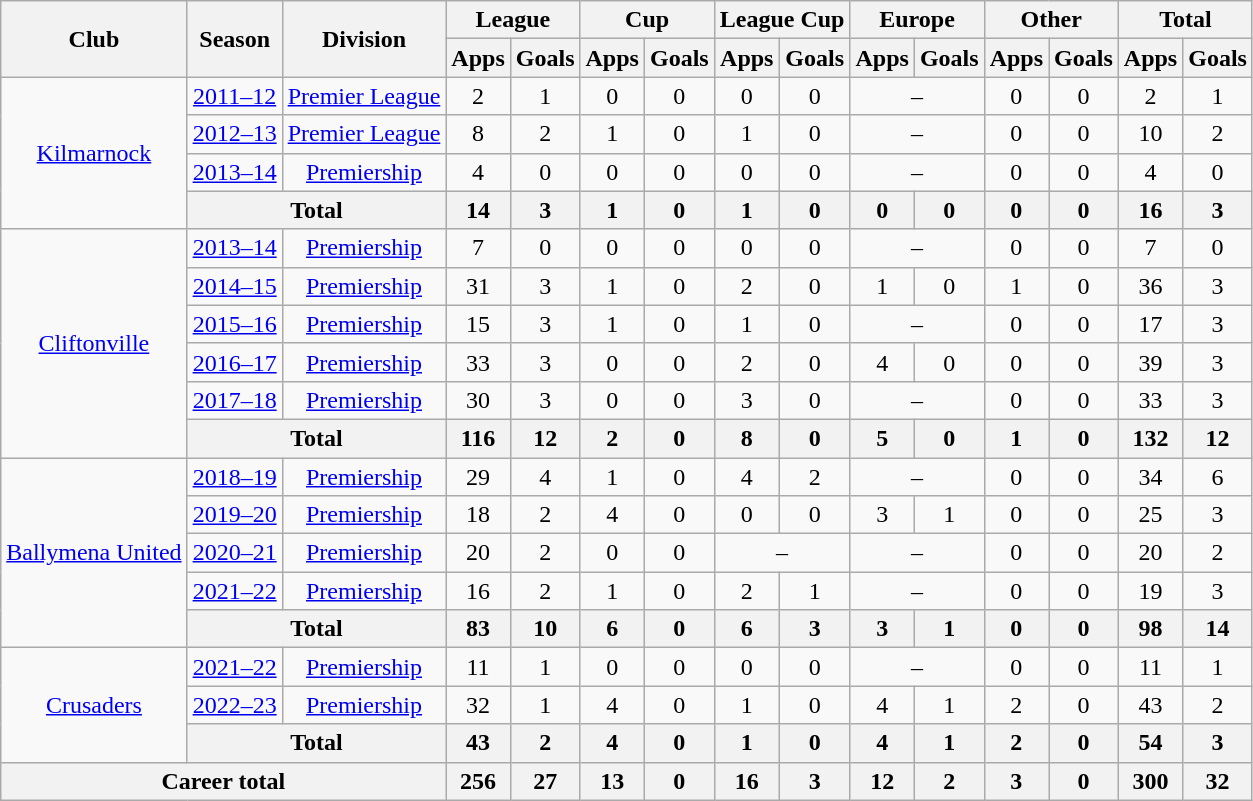<table class="wikitable" style="text-align: center">
<tr>
<th rowspan="2">Club</th>
<th rowspan="2">Season</th>
<th rowspan="2">Division</th>
<th colspan="2">League</th>
<th colspan="2">Cup</th>
<th colspan="2">League Cup</th>
<th colspan="2">Europe</th>
<th colspan="2">Other</th>
<th colspan="2">Total</th>
</tr>
<tr>
<th>Apps</th>
<th>Goals</th>
<th>Apps</th>
<th>Goals</th>
<th>Apps</th>
<th>Goals</th>
<th>Apps</th>
<th>Goals</th>
<th>Apps</th>
<th>Goals</th>
<th>Apps</th>
<th>Goals</th>
</tr>
<tr>
<td rowspan="4"><a href='#'>Kilmarnock</a></td>
<td><a href='#'>2011–12</a></td>
<td><a href='#'>Premier League</a></td>
<td>2</td>
<td>1</td>
<td>0</td>
<td>0</td>
<td>0</td>
<td>0</td>
<td colspan="2">–</td>
<td>0</td>
<td>0</td>
<td>2</td>
<td>1</td>
</tr>
<tr>
<td><a href='#'>2012–13</a></td>
<td><a href='#'>Premier League</a></td>
<td>8</td>
<td>2</td>
<td>1</td>
<td>0</td>
<td>1</td>
<td>0</td>
<td colspan="2">–</td>
<td>0</td>
<td>0</td>
<td>10</td>
<td>2</td>
</tr>
<tr>
<td><a href='#'>2013–14</a></td>
<td><a href='#'>Premiership</a></td>
<td>4</td>
<td>0</td>
<td>0</td>
<td>0</td>
<td>0</td>
<td>0</td>
<td colspan="2">–</td>
<td>0</td>
<td>0</td>
<td>4</td>
<td>0</td>
</tr>
<tr>
<th colspan="2">Total</th>
<th>14</th>
<th>3</th>
<th>1</th>
<th>0</th>
<th>1</th>
<th>0</th>
<th>0</th>
<th>0</th>
<th>0</th>
<th>0</th>
<th>16</th>
<th>3</th>
</tr>
<tr>
<td rowspan="6"><a href='#'>Cliftonville</a></td>
<td><a href='#'>2013–14</a></td>
<td><a href='#'>Premiership</a></td>
<td>7</td>
<td>0</td>
<td>0</td>
<td>0</td>
<td>0</td>
<td>0</td>
<td colspan="2">–</td>
<td>0</td>
<td>0</td>
<td>7</td>
<td>0</td>
</tr>
<tr>
<td><a href='#'>2014–15</a></td>
<td><a href='#'>Premiership</a></td>
<td>31</td>
<td>3</td>
<td>1</td>
<td>0</td>
<td>2</td>
<td>0</td>
<td>1</td>
<td>0</td>
<td>1</td>
<td>0</td>
<td>36</td>
<td>3</td>
</tr>
<tr>
<td><a href='#'>2015–16</a></td>
<td><a href='#'>Premiership</a></td>
<td>15</td>
<td>3</td>
<td>1</td>
<td>0</td>
<td>1</td>
<td>0</td>
<td colspan="2">–</td>
<td>0</td>
<td>0</td>
<td>17</td>
<td>3</td>
</tr>
<tr>
<td><a href='#'>2016–17</a></td>
<td><a href='#'>Premiership</a></td>
<td>33</td>
<td>3</td>
<td>0</td>
<td>0</td>
<td>2</td>
<td>0</td>
<td>4</td>
<td>0</td>
<td>0</td>
<td>0</td>
<td>39</td>
<td>3</td>
</tr>
<tr>
<td><a href='#'>2017–18</a></td>
<td><a href='#'>Premiership</a></td>
<td>30</td>
<td>3</td>
<td>0</td>
<td>0</td>
<td>3</td>
<td>0</td>
<td colspan="2">–</td>
<td>0</td>
<td>0</td>
<td>33</td>
<td>3</td>
</tr>
<tr>
<th colspan="2">Total</th>
<th>116</th>
<th>12</th>
<th>2</th>
<th>0</th>
<th>8</th>
<th>0</th>
<th>5</th>
<th>0</th>
<th>1</th>
<th>0</th>
<th>132</th>
<th>12</th>
</tr>
<tr>
<td rowspan="5"><a href='#'>Ballymena United</a></td>
<td><a href='#'>2018–19</a></td>
<td><a href='#'>Premiership</a></td>
<td>29</td>
<td>4</td>
<td>1</td>
<td>0</td>
<td>4</td>
<td>2</td>
<td colspan="2">–</td>
<td>0</td>
<td>0</td>
<td>34</td>
<td>6</td>
</tr>
<tr>
<td><a href='#'>2019–20</a></td>
<td><a href='#'>Premiership</a></td>
<td>18</td>
<td>2</td>
<td>4</td>
<td>0</td>
<td>0</td>
<td>0</td>
<td>3</td>
<td>1</td>
<td>0</td>
<td>0</td>
<td>25</td>
<td>3</td>
</tr>
<tr>
<td><a href='#'>2020–21</a></td>
<td><a href='#'>Premiership</a></td>
<td>20</td>
<td>2</td>
<td>0</td>
<td>0</td>
<td colspan="2">–</td>
<td colspan="2">–</td>
<td>0</td>
<td>0</td>
<td>20</td>
<td>2</td>
</tr>
<tr>
<td><a href='#'>2021–22</a></td>
<td><a href='#'>Premiership</a></td>
<td>16</td>
<td>2</td>
<td>1</td>
<td>0</td>
<td>2</td>
<td>1</td>
<td colspan="2">–</td>
<td>0</td>
<td>0</td>
<td>19</td>
<td>3</td>
</tr>
<tr>
<th colspan="2">Total</th>
<th>83</th>
<th>10</th>
<th>6</th>
<th>0</th>
<th>6</th>
<th>3</th>
<th>3</th>
<th>1</th>
<th>0</th>
<th>0</th>
<th>98</th>
<th>14</th>
</tr>
<tr>
<td rowspan="3"><a href='#'>Crusaders</a></td>
<td><a href='#'>2021–22</a></td>
<td><a href='#'>Premiership</a></td>
<td>11</td>
<td>1</td>
<td>0</td>
<td>0</td>
<td>0</td>
<td>0</td>
<td colspan="2">–</td>
<td>0</td>
<td>0</td>
<td>11</td>
<td>1</td>
</tr>
<tr>
<td><a href='#'>2022–23</a></td>
<td><a href='#'>Premiership</a></td>
<td>32</td>
<td>1</td>
<td>4</td>
<td>0</td>
<td>1</td>
<td>0</td>
<td>4</td>
<td>1</td>
<td>2</td>
<td>0</td>
<td>43</td>
<td>2</td>
</tr>
<tr>
<th colspan="2">Total</th>
<th>43</th>
<th>2</th>
<th>4</th>
<th>0</th>
<th>1</th>
<th>0</th>
<th>4</th>
<th>1</th>
<th>2</th>
<th>0</th>
<th>54</th>
<th>3</th>
</tr>
<tr>
<th colspan="3">Career total</th>
<th>256</th>
<th>27</th>
<th>13</th>
<th>0</th>
<th>16</th>
<th>3</th>
<th>12</th>
<th>2</th>
<th>3</th>
<th>0</th>
<th>300</th>
<th>32</th>
</tr>
</table>
